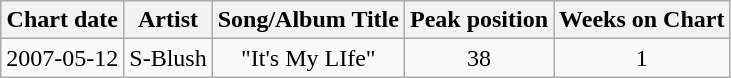<table class="wikitable sortable" style="text-align:center">
<tr>
<th>Chart date</th>
<th>Artist</th>
<th>Song/Album Title</th>
<th>Peak position</th>
<th>Weeks on Chart</th>
</tr>
<tr>
<td>2007-05-12</td>
<td>S-Blush</td>
<td>"It's My LIfe"</td>
<td>38</td>
<td>1</td>
</tr>
</table>
